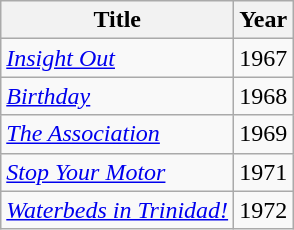<table class="wikitable">
<tr>
<th>Title</th>
<th>Year</th>
</tr>
<tr>
<td><em><a href='#'>Insight Out</a></em></td>
<td>1967</td>
</tr>
<tr>
<td><em><a href='#'>Birthday</a></em></td>
<td>1968</td>
</tr>
<tr>
<td><em><a href='#'>The Association</a></em></td>
<td>1969</td>
</tr>
<tr>
<td><em><a href='#'>Stop Your Motor</a></em></td>
<td>1971</td>
</tr>
<tr>
<td><em><a href='#'>Waterbeds in Trinidad!</a></em></td>
<td>1972</td>
</tr>
</table>
